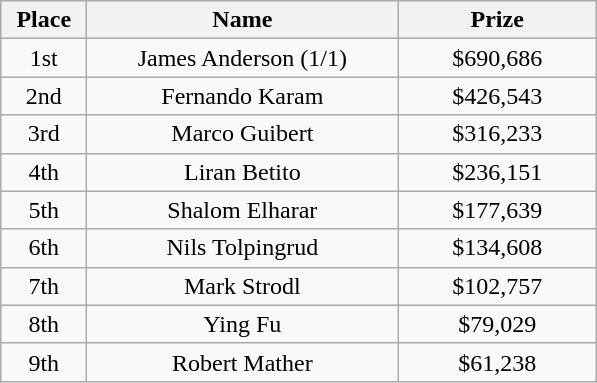<table class="wikitable">
<tr>
<th width="50">Place</th>
<th width="200">Name</th>
<th width="125">Prize</th>
</tr>
<tr>
<td align = "center">1st</td>
<td align = "center">James Anderson (1/1)</td>
<td align = "center">$690,686</td>
</tr>
<tr>
<td align = "center">2nd</td>
<td align = "center">Fernando Karam</td>
<td align = "center">$426,543</td>
</tr>
<tr>
<td align = "center">3rd</td>
<td align = "center">Marco Guibert</td>
<td align = "center">$316,233</td>
</tr>
<tr>
<td align = "center">4th</td>
<td align = "center">Liran Betito</td>
<td align = "center">$236,151</td>
</tr>
<tr>
<td align = "center">5th</td>
<td align = "center">Shalom Elharar</td>
<td align = "center">$177,639</td>
</tr>
<tr>
<td align = "center">6th</td>
<td align = "center">Nils Tolpingrud</td>
<td align = "center">$134,608</td>
</tr>
<tr>
<td align = "center">7th</td>
<td align = "center">Mark Strodl</td>
<td align = "center">$102,757</td>
</tr>
<tr>
<td align = "center">8th</td>
<td align = "center">Ying Fu</td>
<td align = "center">$79,029</td>
</tr>
<tr>
<td align = "center">9th</td>
<td align = "center">Robert Mather</td>
<td align = "center">$61,238</td>
</tr>
</table>
